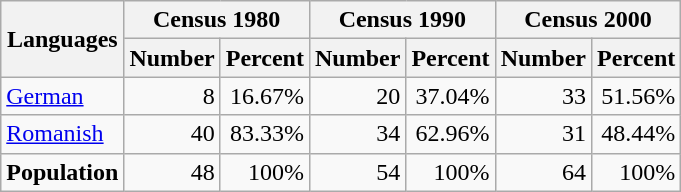<table class="wikitable">
<tr ---->
<th rowspan="2">Languages</th>
<th colspan="2">Census 1980</th>
<th colspan="2">Census 1990</th>
<th colspan="2">Census 2000</th>
</tr>
<tr ---->
<th>Number</th>
<th>Percent</th>
<th>Number</th>
<th>Percent</th>
<th>Number</th>
<th>Percent</th>
</tr>
<tr ---->
<td><a href='#'>German</a></td>
<td align=right>8</td>
<td align=right>16.67%</td>
<td align=right>20</td>
<td align=right>37.04%</td>
<td align=right>33</td>
<td align=right>51.56%</td>
</tr>
<tr ---->
<td><a href='#'>Romanish</a></td>
<td align=right>40</td>
<td align=right>83.33%</td>
<td align=right>34</td>
<td align=right>62.96%</td>
<td align=right>31</td>
<td align=right>48.44%</td>
</tr>
<tr ---->
<td><strong>Population</strong></td>
<td align=right>48</td>
<td align=right>100%</td>
<td align=right>54</td>
<td align=right>100%</td>
<td align=right>64</td>
<td align=right>100%</td>
</tr>
</table>
